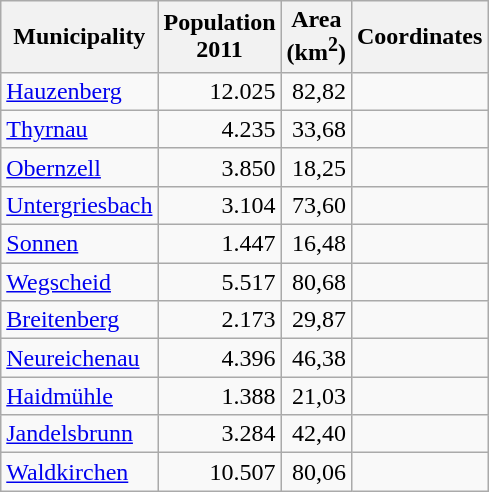<table class="wikitable zebra sortable">
<tr>
<th>Municipality</th>
<th>Population<br>2011</th>
<th>Area<br>(km<sup>2</sup>)</th>
<th>Coordinates</th>
</tr>
<tr>
<td><a href='#'>Hauzenberg</a></td>
<td align="right">12.025</td>
<td align="right">82,82</td>
<td></td>
</tr>
<tr>
<td><a href='#'>Thyrnau</a></td>
<td align="right">4.235</td>
<td align="right">33,68</td>
<td></td>
</tr>
<tr>
<td><a href='#'>Obernzell</a></td>
<td align="right">3.850</td>
<td align="right">18,25</td>
<td></td>
</tr>
<tr>
<td><a href='#'>Untergriesbach</a></td>
<td align="right">3.104</td>
<td align="right">73,60</td>
<td></td>
</tr>
<tr>
<td><a href='#'>Sonnen</a></td>
<td align="right">1.447</td>
<td align="right">16,48</td>
<td></td>
</tr>
<tr>
<td><a href='#'>Wegscheid</a></td>
<td align="right">5.517</td>
<td align="right">80,68</td>
<td></td>
</tr>
<tr>
<td><a href='#'>Breitenberg</a></td>
<td align="right">2.173</td>
<td align="right">29,87</td>
<td></td>
</tr>
<tr>
<td><a href='#'>Neureichenau</a></td>
<td align="right">4.396</td>
<td align="right">46,38</td>
<td></td>
</tr>
<tr>
<td><a href='#'>Haidmühle</a></td>
<td align="right">1.388</td>
<td align="right">21,03</td>
<td></td>
</tr>
<tr>
<td><a href='#'>Jandelsbrunn</a></td>
<td align="right">3.284</td>
<td align="right">42,40</td>
<td></td>
</tr>
<tr>
<td><a href='#'>Waldkirchen</a></td>
<td align="right">10.507</td>
<td align="right">80,06</td>
<td></td>
</tr>
</table>
